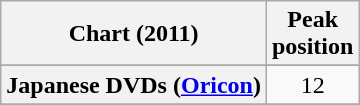<table class="wikitable sortable plainrowheaders" style="text-align:center;">
<tr>
<th>Chart (2011)</th>
<th>Peak<br>position</th>
</tr>
<tr>
</tr>
<tr>
</tr>
<tr>
</tr>
<tr>
</tr>
<tr>
<th scope="row">Japanese DVDs (<a href='#'>Oricon</a>)</th>
<td>12</td>
</tr>
<tr>
</tr>
<tr>
</tr>
</table>
